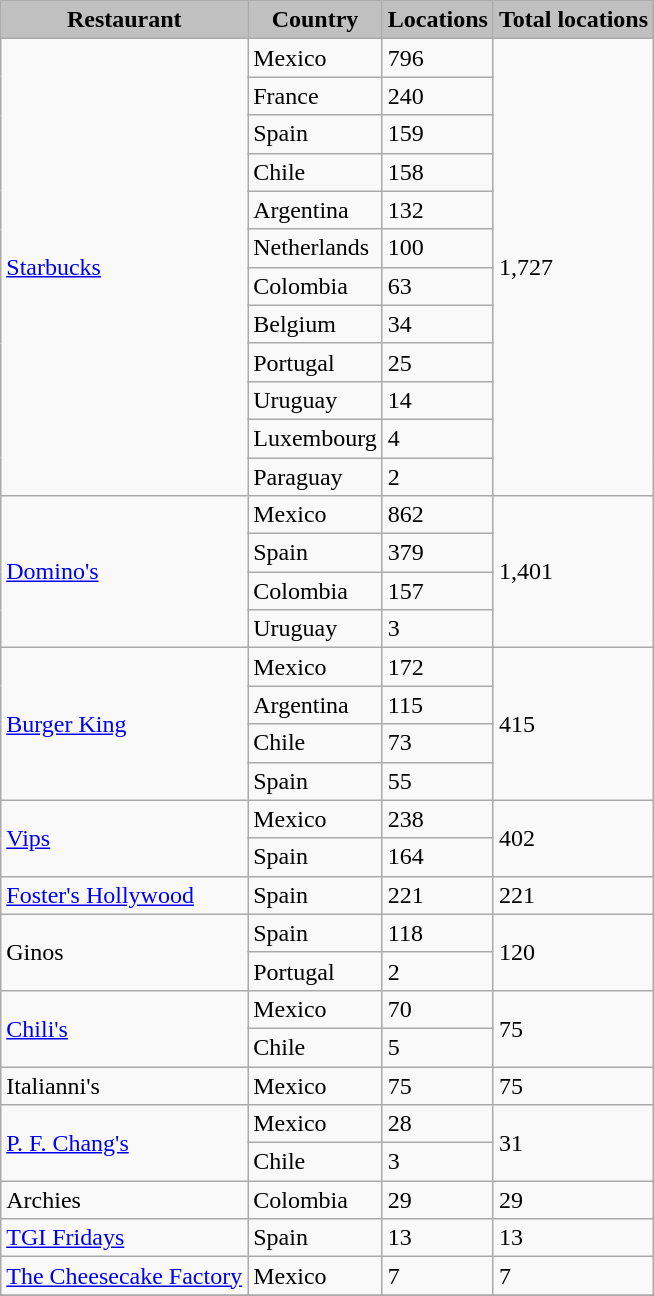<table class="wikitable sortable">
<tr>
<th style="color: black; background-color: #C0C0C0">Restaurant</th>
<th style="color: black; background-color: #C0C0C0">Country</th>
<th style="color: black; background-color: #C0C0C0">Locations</th>
<th style="color: black; background-color: #C0C0C0">Total locations</th>
</tr>
<tr>
<td rowspan="12"><a href='#'>Starbucks</a></td>
<td>Mexico</td>
<td>796</td>
<td rowspan="12">1,727</td>
</tr>
<tr>
<td>France</td>
<td>240</td>
</tr>
<tr>
<td>Spain</td>
<td>159</td>
</tr>
<tr>
<td>Chile</td>
<td>158</td>
</tr>
<tr>
<td>Argentina</td>
<td>132</td>
</tr>
<tr>
<td>Netherlands</td>
<td>100</td>
</tr>
<tr>
<td>Colombia</td>
<td>63</td>
</tr>
<tr>
<td>Belgium</td>
<td>34</td>
</tr>
<tr>
<td>Portugal</td>
<td>25</td>
</tr>
<tr>
<td>Uruguay</td>
<td>14</td>
</tr>
<tr>
<td>Luxembourg</td>
<td>4</td>
</tr>
<tr>
<td>Paraguay</td>
<td>2</td>
</tr>
<tr>
<td rowspan="4"><a href='#'>Domino's</a></td>
<td>Mexico</td>
<td>862</td>
<td rowspan="4">1,401</td>
</tr>
<tr>
<td>Spain</td>
<td>379</td>
</tr>
<tr>
<td>Colombia</td>
<td>157</td>
</tr>
<tr>
<td>Uruguay</td>
<td>3</td>
</tr>
<tr>
<td rowspan="4"><a href='#'>Burger King</a></td>
<td>Mexico</td>
<td>172</td>
<td rowspan="4">415</td>
</tr>
<tr>
<td>Argentina</td>
<td>115</td>
</tr>
<tr>
<td>Chile</td>
<td>73</td>
</tr>
<tr>
<td>Spain</td>
<td>55</td>
</tr>
<tr>
<td rowspan="2"><a href='#'>Vips</a></td>
<td>Mexico</td>
<td>238</td>
<td rowspan="2">402</td>
</tr>
<tr>
<td>Spain</td>
<td>164</td>
</tr>
<tr>
<td><a href='#'>Foster's Hollywood</a></td>
<td>Spain</td>
<td>221</td>
<td>221</td>
</tr>
<tr>
<td rowspan="2">Ginos</td>
<td>Spain</td>
<td>118</td>
<td rowspan="2">120</td>
</tr>
<tr>
<td>Portugal</td>
<td>2</td>
</tr>
<tr>
<td rowspan="2"><a href='#'>Chili's</a></td>
<td>Mexico</td>
<td>70</td>
<td rowspan="2">75</td>
</tr>
<tr>
<td>Chile</td>
<td>5</td>
</tr>
<tr>
<td>Italianni's</td>
<td>Mexico</td>
<td>75</td>
<td>75</td>
</tr>
<tr>
<td rowspan="2"><a href='#'>P. F. Chang's</a></td>
<td>Mexico</td>
<td>28</td>
<td rowspan="2">31</td>
</tr>
<tr>
<td>Chile</td>
<td>3</td>
</tr>
<tr>
<td>Archies</td>
<td>Colombia</td>
<td>29</td>
<td>29</td>
</tr>
<tr>
<td><a href='#'>TGI Fridays</a></td>
<td>Spain</td>
<td>13</td>
<td>13</td>
</tr>
<tr>
<td><a href='#'>The Cheesecake Factory</a></td>
<td>Mexico</td>
<td>7</td>
<td>7</td>
</tr>
<tr>
</tr>
</table>
